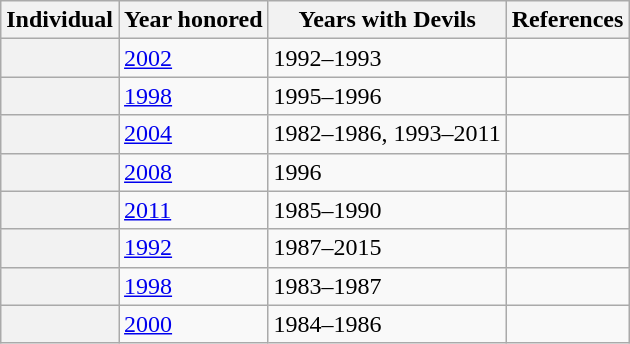<table class="wikitable sortable">
<tr>
<th scope="col">Individual</th>
<th scope="col">Year honored</th>
<th scope="col">Years with Devils</th>
<th scope="col" class="unsortable">References</th>
</tr>
<tr>
<th scope="row"></th>
<td><a href='#'>2002</a></td>
<td>1992–1993</td>
<td></td>
</tr>
<tr>
<th scope="row"></th>
<td><a href='#'>1998</a></td>
<td>1995–1996</td>
<td></td>
</tr>
<tr>
<th scope="row"></th>
<td><a href='#'>2004</a></td>
<td>1982–1986, 1993–2011</td>
<td></td>
</tr>
<tr>
<th scope="row"></th>
<td><a href='#'>2008</a></td>
<td>1996</td>
<td></td>
</tr>
<tr>
<th scope="row"></th>
<td><a href='#'>2011</a></td>
<td>1985–1990</td>
<td></td>
</tr>
<tr>
<th scope="row"></th>
<td><a href='#'>1992</a></td>
<td>1987–2015</td>
<td></td>
</tr>
<tr>
<th scope="row"></th>
<td><a href='#'>1998</a></td>
<td>1983–1987</td>
<td></td>
</tr>
<tr>
<th scope="row"></th>
<td><a href='#'>2000</a></td>
<td>1984–1986</td>
<td></td>
</tr>
</table>
